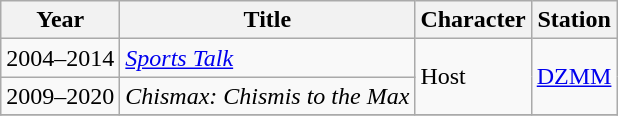<table class=wikitable>
<tr>
<th>Year</th>
<th>Title</th>
<th>Character</th>
<th>Station</th>
</tr>
<tr>
<td>2004–2014</td>
<td><em><a href='#'>Sports Talk</a></em></td>
<td rowspan=2>Host</td>
<td rowspan=2><a href='#'>DZMM</a></td>
</tr>
<tr>
<td>2009–2020</td>
<td><em>Chismax: Chismis to the Max</em></td>
</tr>
<tr>
</tr>
</table>
